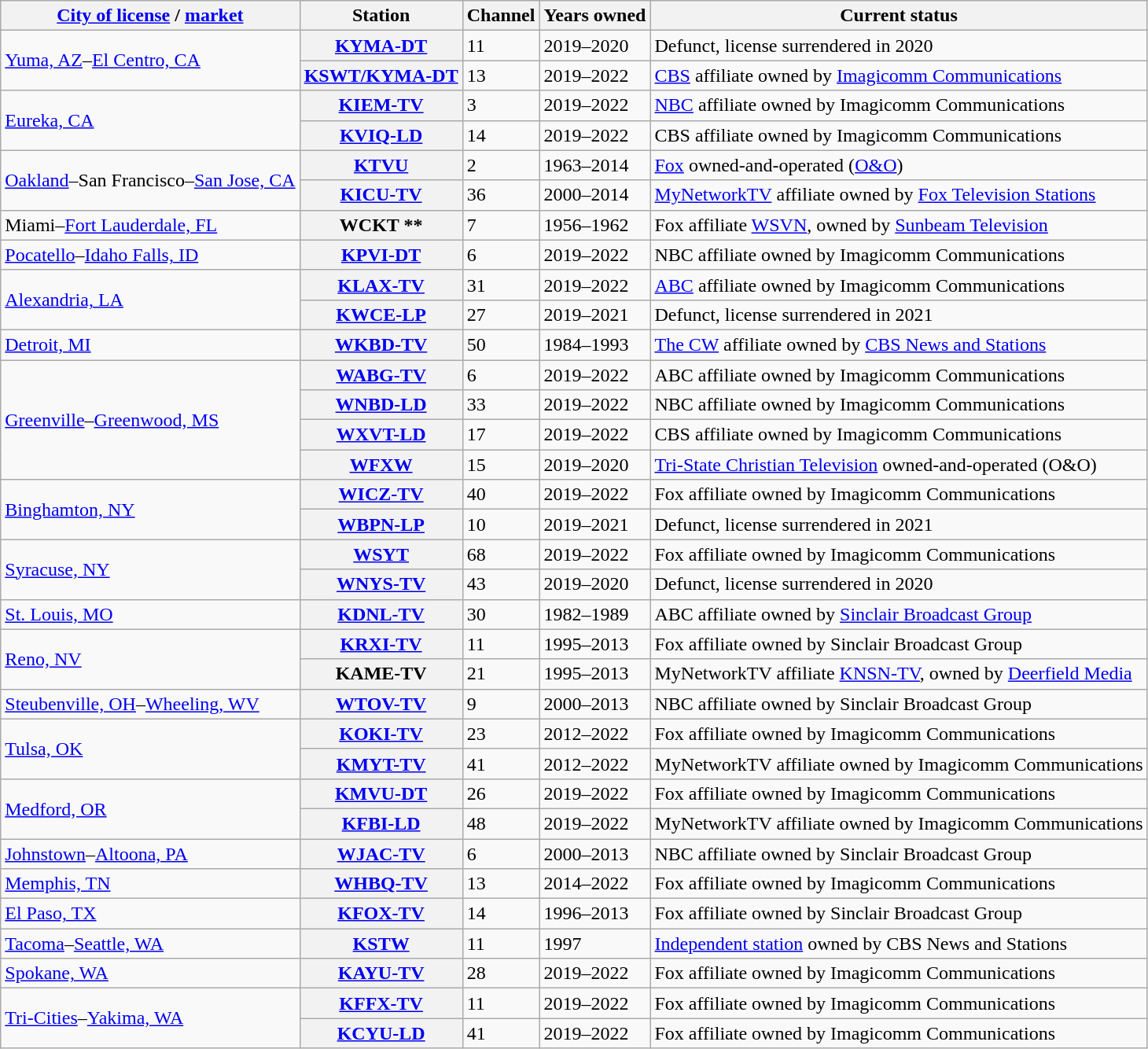<table class="wikitable">
<tr>
<th><a href='#'>City of license</a> / <a href='#'>market</a></th>
<th>Station</th>
<th>Channel</th>
<th>Years owned</th>
<th>Current status</th>
</tr>
<tr>
<td rowspan="2"><a href='#'>Yuma, AZ</a>–<a href='#'>El Centro, CA</a></td>
<th><a href='#'>KYMA-DT</a></th>
<td>11</td>
<td>2019–2020</td>
<td>Defunct, license surrendered in 2020</td>
</tr>
<tr>
<th><a href='#'>KSWT/KYMA-DT</a></th>
<td>13</td>
<td>2019–2022</td>
<td><a href='#'>CBS</a> affiliate owned by <a href='#'>Imagicomm Communications</a></td>
</tr>
<tr>
<td rowspan="2"><a href='#'>Eureka, CA</a></td>
<th><a href='#'>KIEM-TV</a></th>
<td>3</td>
<td>2019–2022</td>
<td><a href='#'>NBC</a> affiliate owned by Imagicomm Communications</td>
</tr>
<tr>
<th><a href='#'>KVIQ-LD</a></th>
<td>14</td>
<td>2019–2022</td>
<td>CBS affiliate owned by Imagicomm Communications</td>
</tr>
<tr>
<td rowspan="2"><a href='#'>Oakland</a>–San Francisco–<a href='#'>San Jose, CA</a></td>
<th><a href='#'>KTVU</a></th>
<td>2</td>
<td>1963–2014</td>
<td><a href='#'>Fox</a> owned-and-operated (<a href='#'>O&O</a>)</td>
</tr>
<tr>
<th><a href='#'>KICU-TV</a></th>
<td>36</td>
<td>2000–2014</td>
<td><a href='#'>MyNetworkTV</a> affiliate owned by <a href='#'>Fox Television Stations</a></td>
</tr>
<tr>
<td>Miami–<a href='#'>Fort Lauderdale, FL</a></td>
<th>WCKT **</th>
<td>7</td>
<td>1956–1962</td>
<td>Fox affiliate <a href='#'>WSVN</a>, owned by <a href='#'>Sunbeam Television</a></td>
</tr>
<tr>
<td><a href='#'>Pocatello</a>–<a href='#'>Idaho Falls, ID</a></td>
<th><a href='#'>KPVI-DT</a></th>
<td>6</td>
<td>2019–2022</td>
<td>NBC affiliate owned by Imagicomm Communications</td>
</tr>
<tr>
<td rowspan="2"><a href='#'>Alexandria, LA</a></td>
<th><a href='#'>KLAX-TV</a></th>
<td>31</td>
<td>2019–2022</td>
<td><a href='#'>ABC</a> affiliate owned by Imagicomm Communications</td>
</tr>
<tr>
<th><a href='#'>KWCE-LP</a></th>
<td>27</td>
<td>2019–2021</td>
<td>Defunct, license surrendered in 2021</td>
</tr>
<tr>
<td><a href='#'>Detroit, MI</a></td>
<th><a href='#'>WKBD-TV</a></th>
<td>50</td>
<td>1984–1993</td>
<td><a href='#'>The CW</a> affiliate owned by <a href='#'>CBS News and Stations</a></td>
</tr>
<tr>
<td rowspan="4"><a href='#'>Greenville</a>–<a href='#'>Greenwood, MS</a></td>
<th><a href='#'>WABG-TV</a></th>
<td>6</td>
<td>2019–2022</td>
<td>ABC affiliate owned by Imagicomm Communications</td>
</tr>
<tr>
<th><a href='#'>WNBD-LD</a></th>
<td>33</td>
<td>2019–2022</td>
<td>NBC affiliate owned by Imagicomm Communications</td>
</tr>
<tr>
<th><a href='#'>WXVT-LD</a></th>
<td>17</td>
<td>2019–2022</td>
<td>CBS affiliate owned by Imagicomm Communications</td>
</tr>
<tr>
<th><a href='#'>WFXW</a></th>
<td>15</td>
<td>2019–2020</td>
<td><a href='#'>Tri-State Christian Television</a> owned-and-operated (O&O)</td>
</tr>
<tr>
<td rowspan="2"><a href='#'>Binghamton, NY</a></td>
<th><a href='#'>WICZ-TV</a></th>
<td>40</td>
<td>2019–2022</td>
<td>Fox affiliate owned by Imagicomm Communications</td>
</tr>
<tr>
<th><a href='#'>WBPN-LP</a></th>
<td>10</td>
<td>2019–2021</td>
<td>Defunct, license surrendered in 2021</td>
</tr>
<tr>
<td rowspan="2"><a href='#'>Syracuse, NY</a></td>
<th><a href='#'>WSYT</a></th>
<td>68</td>
<td>2019–2022</td>
<td>Fox affiliate owned by Imagicomm Communications</td>
</tr>
<tr>
<th><a href='#'>WNYS-TV</a></th>
<td>43</td>
<td>2019–2020</td>
<td>Defunct, license surrendered in 2020</td>
</tr>
<tr>
<td><a href='#'>St. Louis, MO</a></td>
<th><a href='#'>KDNL-TV</a></th>
<td>30</td>
<td>1982–1989</td>
<td>ABC affiliate owned by <a href='#'>Sinclair Broadcast Group</a></td>
</tr>
<tr>
<td rowspan="2"><a href='#'>Reno, NV</a></td>
<th><a href='#'>KRXI-TV</a></th>
<td>11</td>
<td>1995–2013</td>
<td>Fox affiliate owned by Sinclair Broadcast Group</td>
</tr>
<tr>
<th>KAME-TV</th>
<td>21</td>
<td>1995–2013</td>
<td>MyNetworkTV affiliate <a href='#'>KNSN-TV</a>, owned by <a href='#'>Deerfield Media</a></td>
</tr>
<tr>
<td><a href='#'>Steubenville, OH</a>–<a href='#'>Wheeling, WV</a></td>
<th><a href='#'>WTOV-TV</a></th>
<td>9</td>
<td>2000–2013</td>
<td>NBC affiliate owned by Sinclair Broadcast Group</td>
</tr>
<tr>
<td rowspan="2"><a href='#'>Tulsa, OK</a></td>
<th><a href='#'>KOKI-TV</a></th>
<td>23</td>
<td>2012–2022</td>
<td>Fox affiliate owned by Imagicomm Communications</td>
</tr>
<tr>
<th><a href='#'>KMYT-TV</a></th>
<td>41</td>
<td>2012–2022</td>
<td>MyNetworkTV affiliate owned by Imagicomm Communications</td>
</tr>
<tr>
<td rowspan="2"><a href='#'>Medford, OR</a></td>
<th><a href='#'>KMVU-DT</a></th>
<td>26</td>
<td>2019–2022</td>
<td>Fox affiliate owned by Imagicomm Communications</td>
</tr>
<tr>
<th><a href='#'>KFBI-LD</a></th>
<td>48</td>
<td>2019–2022</td>
<td>MyNetworkTV affiliate owned by Imagicomm Communications</td>
</tr>
<tr>
<td><a href='#'>Johnstown</a>–<a href='#'>Altoona, PA</a></td>
<th><a href='#'>WJAC-TV</a></th>
<td>6</td>
<td>2000–2013</td>
<td>NBC affiliate owned by Sinclair Broadcast Group</td>
</tr>
<tr>
<td><a href='#'>Memphis, TN</a></td>
<th><a href='#'>WHBQ-TV</a></th>
<td>13</td>
<td>2014–2022</td>
<td>Fox affiliate owned by Imagicomm Communications</td>
</tr>
<tr>
<td><a href='#'>El Paso, TX</a></td>
<th><a href='#'>KFOX-TV</a></th>
<td>14</td>
<td>1996–2013</td>
<td>Fox affiliate owned by Sinclair Broadcast Group</td>
</tr>
<tr>
<td><a href='#'>Tacoma</a>–<a href='#'>Seattle, WA</a></td>
<th><a href='#'>KSTW</a></th>
<td>11</td>
<td>1997</td>
<td><a href='#'>Independent station</a> owned by CBS News and Stations</td>
</tr>
<tr>
<td><a href='#'>Spokane, WA</a></td>
<th><a href='#'>KAYU-TV</a></th>
<td>28</td>
<td>2019–2022</td>
<td>Fox affiliate owned by Imagicomm Communications</td>
</tr>
<tr>
<td rowspan="2"><a href='#'>Tri-Cities</a>–<a href='#'>Yakima, WA</a></td>
<th><a href='#'>KFFX-TV</a></th>
<td>11</td>
<td>2019–2022</td>
<td>Fox affiliate owned by Imagicomm Communications</td>
</tr>
<tr>
<th><a href='#'>KCYU-LD</a></th>
<td>41</td>
<td>2019–2022</td>
<td>Fox affiliate owned by Imagicomm Communications</td>
</tr>
</table>
